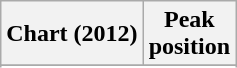<table class="wikitable sortable plainrowheaders" style="text-align:center">
<tr>
<th scope="col">Chart (2012)</th>
<th scope="col">Peak<br>position</th>
</tr>
<tr>
</tr>
<tr>
</tr>
</table>
